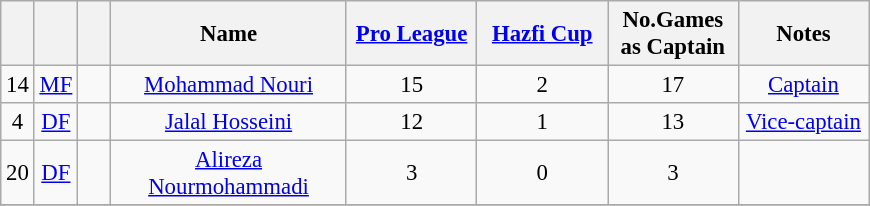<table class="wikitable" style="font-size: 95%; text-align: center;">
<tr>
<th width="15"></th>
<th width="15"></th>
<th width="15"></th>
<th width="150">Name</th>
<th width="80"><a href='#'>Pro League</a></th>
<th width="80"><a href='#'>Hazfi Cup</a></th>
<th width="80">No.Games as Captain</th>
<th width="80">Notes</th>
</tr>
<tr>
<td>14</td>
<td><a href='#'>MF</a></td>
<td></td>
<td><a href='#'>Mohammad Nouri</a></td>
<td>15</td>
<td>2</td>
<td>17</td>
<td><a href='#'>Captain</a></td>
</tr>
<tr>
<td>4</td>
<td><a href='#'>DF</a></td>
<td></td>
<td><a href='#'>Jalal Hosseini</a></td>
<td>12</td>
<td>1</td>
<td>13</td>
<td><a href='#'>Vice-captain</a></td>
</tr>
<tr>
<td>20</td>
<td><a href='#'>DF</a></td>
<td></td>
<td><a href='#'>Alireza Nourmohammadi</a></td>
<td>3</td>
<td>0</td>
<td>3</td>
<td></td>
</tr>
<tr>
</tr>
</table>
